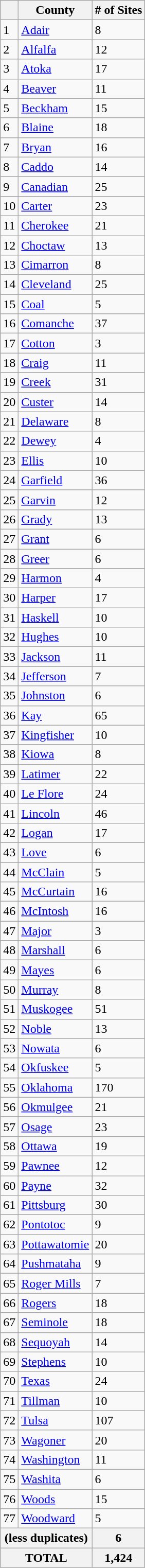<table class="wikitable sortable sticky-header">
<tr>
<th></th>
<th><strong>County</strong></th>
<th><strong># of Sites</strong></th>
</tr>
<tr ->
<td>1</td>
<td><a href='#'>Adair</a></td>
<td>8</td>
</tr>
<tr ->
<td>2</td>
<td><a href='#'>Alfalfa</a></td>
<td>12</td>
</tr>
<tr ->
<td>3</td>
<td><a href='#'>Atoka</a></td>
<td>17</td>
</tr>
<tr ->
<td>4</td>
<td><a href='#'>Beaver</a></td>
<td>11</td>
</tr>
<tr ->
<td>5</td>
<td><a href='#'>Beckham</a></td>
<td>15</td>
</tr>
<tr ->
<td>6</td>
<td><a href='#'>Blaine</a></td>
<td>18</td>
</tr>
<tr ->
<td>7</td>
<td><a href='#'>Bryan</a></td>
<td>16</td>
</tr>
<tr ->
<td>8</td>
<td><a href='#'>Caddo</a></td>
<td>14</td>
</tr>
<tr ->
<td>9</td>
<td><a href='#'>Canadian</a></td>
<td>25</td>
</tr>
<tr ->
<td>10</td>
<td><a href='#'>Carter</a></td>
<td>23</td>
</tr>
<tr ->
<td>11</td>
<td><a href='#'>Cherokee</a></td>
<td>21</td>
</tr>
<tr ->
<td>12</td>
<td><a href='#'>Choctaw</a></td>
<td>13</td>
</tr>
<tr ->
<td>13</td>
<td><a href='#'>Cimarron</a></td>
<td>8</td>
</tr>
<tr ->
<td>14</td>
<td><a href='#'>Cleveland</a></td>
<td>25</td>
</tr>
<tr ->
<td>15</td>
<td><a href='#'>Coal</a></td>
<td>5</td>
</tr>
<tr ->
<td>16</td>
<td><a href='#'>Comanche</a></td>
<td>37</td>
</tr>
<tr ->
<td>17</td>
<td><a href='#'>Cotton</a></td>
<td>3</td>
</tr>
<tr ->
<td>18</td>
<td><a href='#'>Craig</a></td>
<td>11</td>
</tr>
<tr ->
<td>19</td>
<td><a href='#'>Creek</a></td>
<td>31</td>
</tr>
<tr ->
<td>20</td>
<td><a href='#'>Custer</a></td>
<td>14</td>
</tr>
<tr ->
<td>21</td>
<td><a href='#'>Delaware</a></td>
<td>8</td>
</tr>
<tr ->
<td>22</td>
<td><a href='#'>Dewey</a></td>
<td>4</td>
</tr>
<tr ->
<td>23</td>
<td><a href='#'>Ellis</a></td>
<td>10</td>
</tr>
<tr ->
<td>24</td>
<td><a href='#'>Garfield</a></td>
<td>36</td>
</tr>
<tr ->
<td>25</td>
<td><a href='#'>Garvin</a></td>
<td>12</td>
</tr>
<tr ->
<td>26</td>
<td><a href='#'>Grady</a></td>
<td>13</td>
</tr>
<tr ->
<td>27</td>
<td><a href='#'>Grant</a></td>
<td>6</td>
</tr>
<tr ->
<td>28</td>
<td><a href='#'>Greer</a></td>
<td>6</td>
</tr>
<tr ->
<td>29</td>
<td><a href='#'>Harmon</a></td>
<td>4</td>
</tr>
<tr ->
<td>30</td>
<td><a href='#'>Harper</a></td>
<td>17</td>
</tr>
<tr ->
<td>31</td>
<td><a href='#'>Haskell</a></td>
<td>10</td>
</tr>
<tr ->
<td>32</td>
<td><a href='#'>Hughes</a></td>
<td>10</td>
</tr>
<tr ->
<td>33</td>
<td><a href='#'>Jackson</a></td>
<td>11</td>
</tr>
<tr ->
<td>34</td>
<td><a href='#'>Jefferson</a></td>
<td>7</td>
</tr>
<tr ->
<td>35</td>
<td><a href='#'>Johnston</a></td>
<td>6</td>
</tr>
<tr ->
<td>36</td>
<td><a href='#'>Kay</a></td>
<td>65</td>
</tr>
<tr ->
<td>37</td>
<td><a href='#'>Kingfisher</a></td>
<td>10</td>
</tr>
<tr ->
<td>38</td>
<td><a href='#'>Kiowa</a></td>
<td>8</td>
</tr>
<tr ->
<td>39</td>
<td><a href='#'>Latimer</a></td>
<td>22</td>
</tr>
<tr ->
<td>40</td>
<td><a href='#'>Le Flore</a></td>
<td>24</td>
</tr>
<tr ->
<td>41</td>
<td><a href='#'>Lincoln</a></td>
<td>46</td>
</tr>
<tr ->
<td>42</td>
<td><a href='#'>Logan</a></td>
<td>17</td>
</tr>
<tr ->
<td>43</td>
<td><a href='#'>Love</a></td>
<td>6</td>
</tr>
<tr ->
<td>44</td>
<td><a href='#'>McClain</a></td>
<td>5</td>
</tr>
<tr ->
<td>45</td>
<td><a href='#'>McCurtain</a></td>
<td>16</td>
</tr>
<tr ->
<td>46</td>
<td><a href='#'>McIntosh</a></td>
<td>16</td>
</tr>
<tr ->
<td>47</td>
<td><a href='#'>Major</a></td>
<td>3</td>
</tr>
<tr ->
<td>48</td>
<td><a href='#'>Marshall</a></td>
<td>6</td>
</tr>
<tr ->
<td>49</td>
<td><a href='#'>Mayes</a></td>
<td>6</td>
</tr>
<tr ->
<td>50</td>
<td><a href='#'>Murray</a></td>
<td>8</td>
</tr>
<tr ->
<td>51</td>
<td><a href='#'>Muskogee</a></td>
<td>51</td>
</tr>
<tr ->
<td>52</td>
<td><a href='#'>Noble</a></td>
<td>13</td>
</tr>
<tr ->
<td>53</td>
<td><a href='#'>Nowata</a></td>
<td>6</td>
</tr>
<tr ->
<td>54</td>
<td><a href='#'>Okfuskee</a></td>
<td>5</td>
</tr>
<tr ->
<td>55</td>
<td><a href='#'>Oklahoma</a></td>
<td>170</td>
</tr>
<tr ->
<td>56</td>
<td><a href='#'>Okmulgee</a></td>
<td>21</td>
</tr>
<tr ->
<td>57</td>
<td><a href='#'>Osage</a></td>
<td>23</td>
</tr>
<tr ->
<td>58</td>
<td><a href='#'>Ottawa</a></td>
<td>19</td>
</tr>
<tr ->
<td>59</td>
<td><a href='#'>Pawnee</a></td>
<td>12</td>
</tr>
<tr ->
<td>60</td>
<td><a href='#'>Payne</a></td>
<td>32</td>
</tr>
<tr ->
<td>61</td>
<td><a href='#'>Pittsburg</a></td>
<td>30</td>
</tr>
<tr ->
<td>62</td>
<td><a href='#'>Pontotoc</a></td>
<td>9</td>
</tr>
<tr ->
<td>63</td>
<td><a href='#'>Pottawatomie</a></td>
<td>20</td>
</tr>
<tr ->
<td>64</td>
<td><a href='#'>Pushmataha</a></td>
<td>9</td>
</tr>
<tr ->
<td>65</td>
<td><a href='#'>Roger Mills</a></td>
<td>7</td>
</tr>
<tr ->
<td>66</td>
<td><a href='#'>Rogers</a></td>
<td>18</td>
</tr>
<tr ->
<td>67</td>
<td><a href='#'>Seminole</a></td>
<td>18</td>
</tr>
<tr ->
<td>68</td>
<td><a href='#'>Sequoyah</a></td>
<td>14</td>
</tr>
<tr ->
<td>69</td>
<td><a href='#'>Stephens</a></td>
<td>10</td>
</tr>
<tr ->
<td>70</td>
<td><a href='#'>Texas</a></td>
<td>24</td>
</tr>
<tr ->
<td>71</td>
<td><a href='#'>Tillman</a></td>
<td>10</td>
</tr>
<tr ->
<td>72</td>
<td><a href='#'>Tulsa</a></td>
<td>107</td>
</tr>
<tr ->
<td>73</td>
<td><a href='#'>Wagoner</a></td>
<td>20</td>
</tr>
<tr ->
<td>74</td>
<td><a href='#'>Washington</a></td>
<td>11</td>
</tr>
<tr ->
<td>75</td>
<td><a href='#'>Washita</a></td>
<td>6</td>
</tr>
<tr ->
<td>76</td>
<td><a href='#'>Woods</a></td>
<td>15</td>
</tr>
<tr ->
<td>77</td>
<td><a href='#'>Woodward</a></td>
<td>5</td>
</tr>
<tr class="sortbottom">
<th colspan="2">(less duplicates)</th>
<th>6</th>
</tr>
<tr class="sortbottom">
<th colspan="2">TOTAL</th>
<th>1,424</th>
</tr>
</table>
